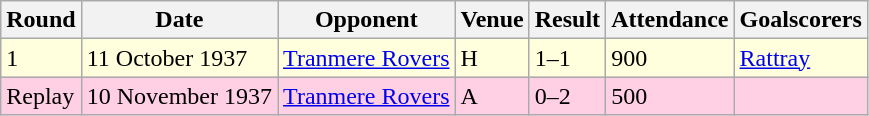<table class="wikitable">
<tr>
<th>Round</th>
<th>Date</th>
<th>Opponent</th>
<th>Venue</th>
<th>Result</th>
<th>Attendance</th>
<th>Goalscorers</th>
</tr>
<tr style="background:#ffd;">
<td>1</td>
<td>11 October 1937</td>
<td><a href='#'>Tranmere Rovers</a></td>
<td>H</td>
<td>1–1</td>
<td>900</td>
<td><a href='#'>Rattray</a></td>
</tr>
<tr style="background-color: #ffd0e3;">
<td>Replay</td>
<td>10 November 1937</td>
<td><a href='#'>Tranmere Rovers</a></td>
<td>A</td>
<td>0–2</td>
<td>500</td>
<td></td>
</tr>
</table>
